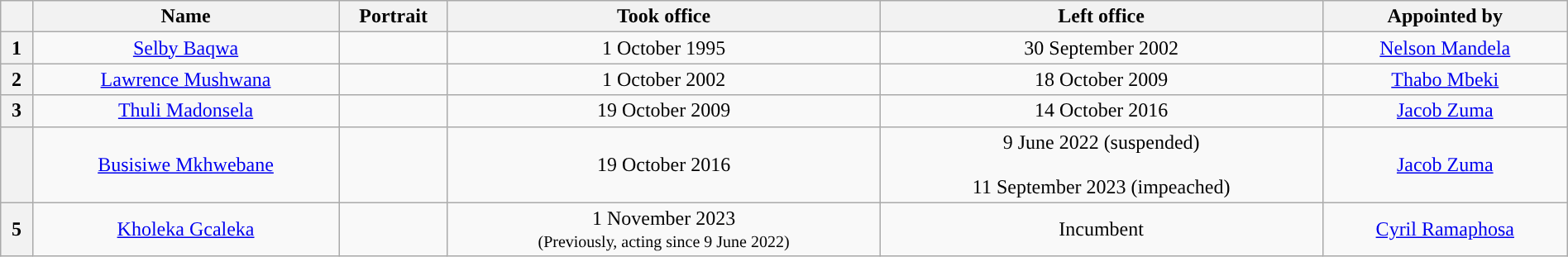<table class="wikitable" style="width:100%; text-align:center;">
<tr>
<th></th>
<th>Name<br></th>
<th style="width:80px;">Portrait</th>
<th>Took office</th>
<th>Left office</th>
<th>Appointed by</th>
</tr>
<tr>
<th style="background:">1</th>
<td><a href='#'>Selby Baqwa</a><br></td>
<td></td>
<td>1 October 1995</td>
<td>30 September 2002</td>
<td><a href='#'>Nelson Mandela</a></td>
</tr>
<tr>
<th style="background:">2</th>
<td><a href='#'>Lawrence Mushwana</a><br></td>
<td></td>
<td>1 October 2002</td>
<td>18 October 2009</td>
<td><a href='#'>Thabo Mbeki</a></td>
</tr>
<tr>
<th style="background:">3</th>
<td><a href='#'>Thuli Madonsela</a><br></td>
<td></td>
<td>19 October 2009</td>
<td>14 October 2016</td>
<td><a href='#'>Jacob Zuma</a></td>
</tr>
<tr>
<th style="background:"></th>
<td><a href='#'>Busisiwe Mkhwebane</a><br></td>
<td></td>
<td>19 October 2016</td>
<td>9 June 2022 (suspended)<br><br>11 September 2023 (impeached)</td>
<td><a href='#'>Jacob Zuma</a></td>
</tr>
<tr>
<th style="background:">5</th>
<td><a href='#'>Kholeka Gcaleka</a><br></td>
<td></td>
<td>1 November 2023<br><small>(Previously, acting since 9 June 2022)</small></td>
<td>Incumbent</td>
<td><a href='#'>Cyril Ramaphosa</a></td>
</tr>
</table>
